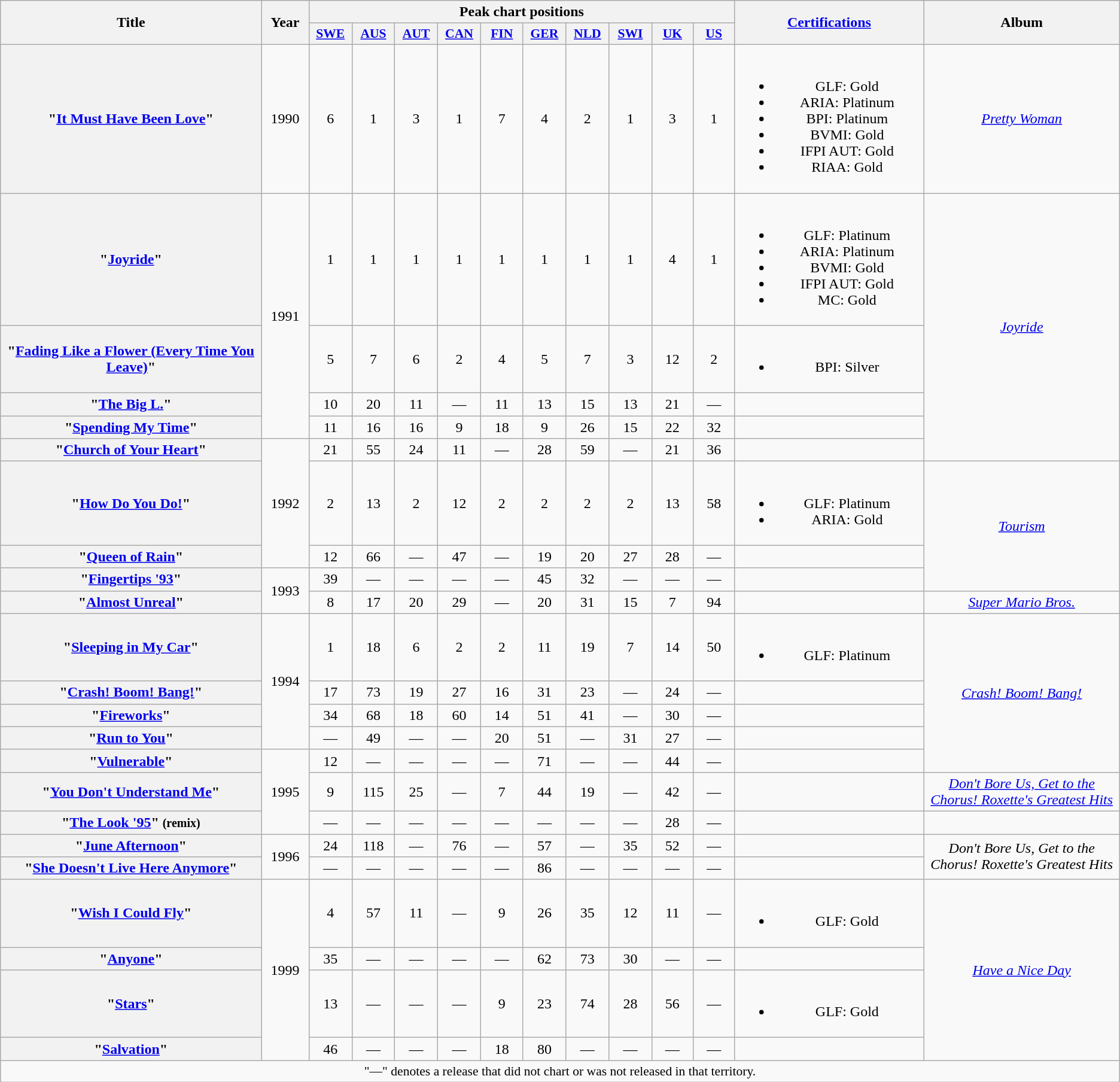<table class="wikitable plainrowheaders" style="text-align:center;">
<tr>
<th scope="col" rowspan="2" style="width:20em;">Title</th>
<th scope="col" rowspan="2" style="width:3em;">Year</th>
<th scope="col" colspan="10">Peak chart positions</th>
<th scope="col" rowspan="2" style="width:14em;"><a href='#'>Certifications</a></th>
<th scope="col" rowspan="2" style="width:15em;">Album</th>
</tr>
<tr>
<th scope="col" style="width:3em;font-size:90%;"><a href='#'>SWE</a><br></th>
<th scope="col" style="width:3em;font-size:90%;"><a href='#'>AUS</a><br></th>
<th scope="col" style="width:3em;font-size:90%;"><a href='#'>AUT</a><br></th>
<th scope="col" style="width:3em;font-size:90%;"><a href='#'>CAN</a><br></th>
<th scope="col" style="width:3em;font-size:90%;"><a href='#'>FIN</a><br></th>
<th scope="col" style="width:3em;font-size:90%;"><a href='#'>GER</a><br></th>
<th scope="col" style="width:3em;font-size:90%;"><a href='#'>NLD</a><br></th>
<th scope="col" style="width:3em;font-size:90%;"><a href='#'>SWI</a><br></th>
<th scope="col" style="width:3em;font-size:90%;"><a href='#'>UK</a><br></th>
<th scope="col" style="width:3em;font-size:90%;"><a href='#'>US</a><br></th>
</tr>
<tr>
<th scope="row">"<a href='#'>It Must Have Been Love</a>"</th>
<td>1990</td>
<td>6</td>
<td>1</td>
<td>3</td>
<td>1</td>
<td>7</td>
<td>4</td>
<td>2</td>
<td>1</td>
<td>3</td>
<td>1</td>
<td><br><ul><li>GLF: Gold</li><li>ARIA: Platinum</li><li>BPI: Platinum</li><li>BVMI: Gold</li><li>IFPI AUT: Gold</li><li>RIAA: Gold</li></ul></td>
<td><em><a href='#'>Pretty Woman</a></em></td>
</tr>
<tr>
<th scope="row">"<a href='#'>Joyride</a>"</th>
<td rowspan="4">1991</td>
<td>1</td>
<td>1</td>
<td>1</td>
<td>1</td>
<td>1</td>
<td>1</td>
<td>1</td>
<td>1</td>
<td>4</td>
<td>1</td>
<td><br><ul><li>GLF: Platinum</li><li>ARIA: Platinum</li><li>BVMI: Gold</li><li>IFPI AUT: Gold</li><li>MC: Gold</li></ul></td>
<td rowspan="5"><em><a href='#'>Joyride</a></em></td>
</tr>
<tr>
<th scope="row">"<a href='#'>Fading Like a Flower (Every Time You Leave)</a>"</th>
<td>5</td>
<td>7</td>
<td>6</td>
<td>2</td>
<td>4</td>
<td>5</td>
<td>7</td>
<td>3</td>
<td>12</td>
<td>2</td>
<td><br><ul><li>BPI: Silver</li></ul></td>
</tr>
<tr>
<th scope="row">"<a href='#'>The Big L.</a>"</th>
<td>10</td>
<td>20</td>
<td>11</td>
<td>—</td>
<td>11</td>
<td>13</td>
<td>15</td>
<td>13</td>
<td>21</td>
<td>—</td>
<td></td>
</tr>
<tr>
<th scope="row">"<a href='#'>Spending My Time</a>"</th>
<td>11</td>
<td>16</td>
<td>16</td>
<td>9</td>
<td>18</td>
<td>9</td>
<td>26</td>
<td>15</td>
<td>22</td>
<td>32</td>
<td></td>
</tr>
<tr>
<th scope="row">"<a href='#'>Church of Your Heart</a>"</th>
<td rowspan="3">1992</td>
<td>21</td>
<td>55</td>
<td>24</td>
<td>11</td>
<td>—</td>
<td>28</td>
<td>59</td>
<td>—</td>
<td>21</td>
<td>36</td>
<td></td>
</tr>
<tr>
<th scope="row">"<a href='#'>How Do You Do!</a>"</th>
<td>2</td>
<td>13</td>
<td>2</td>
<td>12</td>
<td>2</td>
<td>2</td>
<td>2</td>
<td>2</td>
<td>13</td>
<td>58</td>
<td><br><ul><li>GLF: Platinum</li><li>ARIA: Gold</li></ul></td>
<td rowspan="3"><em><a href='#'>Tourism</a></em></td>
</tr>
<tr>
<th scope="row">"<a href='#'>Queen of Rain</a>"</th>
<td>12</td>
<td>66</td>
<td>—</td>
<td>47</td>
<td>—</td>
<td>19</td>
<td>20</td>
<td>27</td>
<td>28</td>
<td>—</td>
<td></td>
</tr>
<tr>
<th scope="row">"<a href='#'>Fingertips '93</a>"</th>
<td rowspan="2">1993</td>
<td>39</td>
<td>—</td>
<td>—</td>
<td>—</td>
<td>—</td>
<td>45</td>
<td>32</td>
<td>—</td>
<td>—</td>
<td>—</td>
<td></td>
</tr>
<tr>
<th scope="row">"<a href='#'>Almost Unreal</a>"</th>
<td>8</td>
<td>17</td>
<td>20</td>
<td>29</td>
<td>—</td>
<td>20</td>
<td>31</td>
<td>15</td>
<td>7</td>
<td>94</td>
<td></td>
<td><em><a href='#'>Super Mario Bros.</a></em></td>
</tr>
<tr>
<th scope="row">"<a href='#'>Sleeping in My Car</a>"</th>
<td rowspan="4">1994</td>
<td>1</td>
<td>18</td>
<td>6</td>
<td>2</td>
<td>2</td>
<td>11</td>
<td>19</td>
<td>7</td>
<td>14</td>
<td>50</td>
<td><br><ul><li>GLF: Platinum</li></ul></td>
<td rowspan="5"><em><a href='#'>Crash! Boom! Bang!</a></em></td>
</tr>
<tr>
<th scope="row">"<a href='#'>Crash! Boom! Bang!</a>"</th>
<td>17</td>
<td>73</td>
<td>19</td>
<td>27</td>
<td>16</td>
<td>31</td>
<td>23</td>
<td>—</td>
<td>24</td>
<td>—</td>
<td></td>
</tr>
<tr>
<th scope="row">"<a href='#'>Fireworks</a>"</th>
<td>34</td>
<td>68</td>
<td>18</td>
<td>60</td>
<td>14</td>
<td>51</td>
<td>41</td>
<td>—</td>
<td>30</td>
<td>—</td>
<td></td>
</tr>
<tr>
<th scope="row">"<a href='#'>Run to You</a>"</th>
<td>—</td>
<td>49</td>
<td>—</td>
<td>—</td>
<td>20</td>
<td>51</td>
<td>—</td>
<td>31</td>
<td>27</td>
<td>—</td>
<td></td>
</tr>
<tr>
<th scope="row">"<a href='#'>Vulnerable</a>"</th>
<td rowspan="3">1995</td>
<td>12</td>
<td>—</td>
<td>—</td>
<td>—</td>
<td>—</td>
<td>71</td>
<td>—</td>
<td>—</td>
<td>44</td>
<td>—</td>
<td></td>
</tr>
<tr>
<th scope="row">"<a href='#'>You Don't Understand Me</a>"</th>
<td>9</td>
<td>115</td>
<td>25</td>
<td>—</td>
<td>7</td>
<td>44</td>
<td>19</td>
<td>—</td>
<td>42</td>
<td>—</td>
<td></td>
<td><em><a href='#'>Don't Bore Us, Get to the Chorus! Roxette's Greatest Hits</a></em></td>
</tr>
<tr>
<th scope="row">"<a href='#'>The Look '95</a>" <small>(remix)</small></th>
<td>—</td>
<td>—</td>
<td>—</td>
<td>—</td>
<td>—</td>
<td>—</td>
<td>—</td>
<td>—</td>
<td>28</td>
<td>—</td>
<td></td>
<td></td>
</tr>
<tr>
<th scope="row">"<a href='#'>June Afternoon</a>"</th>
<td rowspan="2">1996</td>
<td>24</td>
<td>118</td>
<td>—</td>
<td>76</td>
<td>—</td>
<td>57</td>
<td>—</td>
<td>35</td>
<td>52</td>
<td>—</td>
<td></td>
<td rowspan="2"><em>Don't Bore Us, Get to the Chorus! Roxette's Greatest Hits</em></td>
</tr>
<tr>
<th scope="row">"<a href='#'>She Doesn't Live Here Anymore</a>"</th>
<td>—</td>
<td>—</td>
<td>—</td>
<td>—</td>
<td>—</td>
<td>86</td>
<td>—</td>
<td>—</td>
<td>—</td>
<td>—</td>
<td></td>
</tr>
<tr>
<th scope="row">"<a href='#'>Wish I Could Fly</a>"</th>
<td rowspan="4">1999</td>
<td>4</td>
<td>57</td>
<td>11</td>
<td>—</td>
<td>9</td>
<td>26</td>
<td>35</td>
<td>12</td>
<td>11</td>
<td>—</td>
<td><br><ul><li>GLF: Gold</li></ul></td>
<td rowspan="4"><em><a href='#'>Have a Nice Day</a></em></td>
</tr>
<tr>
<th scope="row">"<a href='#'>Anyone</a>"</th>
<td>35</td>
<td>—</td>
<td>—</td>
<td>—</td>
<td>—</td>
<td>62</td>
<td>73</td>
<td>30</td>
<td>—</td>
<td>—</td>
<td></td>
</tr>
<tr>
<th scope="row">"<a href='#'>Stars</a>"</th>
<td>13</td>
<td>—</td>
<td>—</td>
<td>—</td>
<td>9</td>
<td>23</td>
<td>74</td>
<td>28</td>
<td>56</td>
<td>—</td>
<td><br><ul><li>GLF: Gold</li></ul></td>
</tr>
<tr>
<th scope="row">"<a href='#'>Salvation</a>"</th>
<td>46</td>
<td>—</td>
<td>—</td>
<td>—</td>
<td>18</td>
<td>80</td>
<td>—</td>
<td>—</td>
<td>—</td>
<td>—</td>
<td></td>
</tr>
<tr>
<td colspan="14" style="font-size:90%">"—" denotes a release that did not chart or was not released in that territory.</td>
</tr>
</table>
